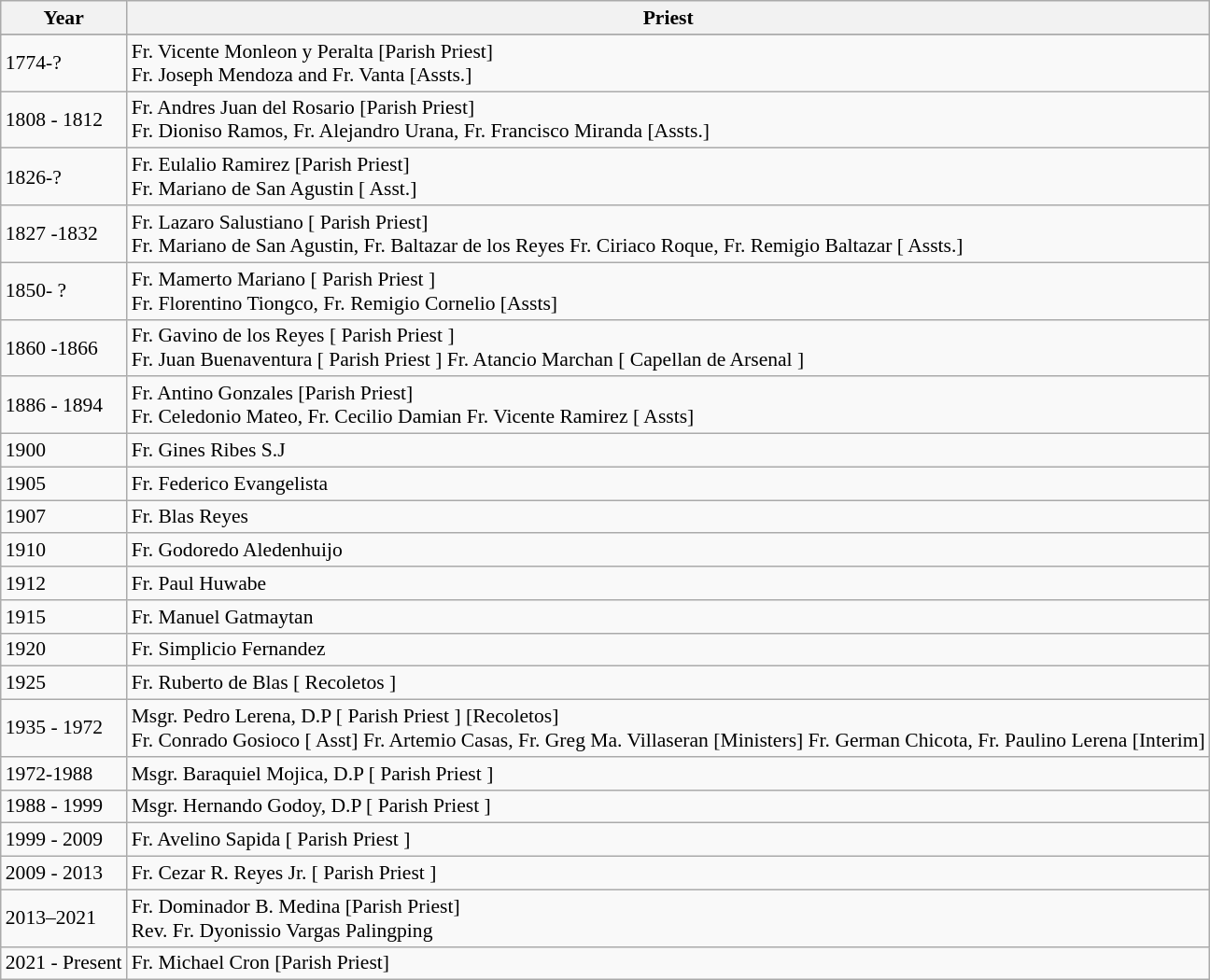<table class="wikitable" style="font-size:90%;">
<tr>
<th>Year</th>
<th>Priest</th>
</tr>
<tr>
</tr>
<tr>
<td>1774-?</td>
<td>Fr. Vicente Monleon y Peralta [Parish Priest]<br>Fr. Joseph Mendoza and Fr. Vanta [Assts.]</td>
</tr>
<tr>
<td>1808 - 1812</td>
<td>Fr. Andres Juan del Rosario [Parish Priest]<br>Fr. Dioniso Ramos, Fr. Alejandro Urana, 
Fr. Francisco Miranda [Assts.]</td>
</tr>
<tr>
<td>1826-?</td>
<td>Fr. Eulalio Ramirez [Parish Priest]<br>Fr. Mariano de San Agustin [ Asst.]</td>
</tr>
<tr>
<td>1827 -1832</td>
<td>Fr. Lazaro Salustiano [ Parish Priest]<br>Fr. Mariano de San Agustin, Fr. Baltazar de los Reyes
Fr. Ciriaco Roque, Fr. Remigio Baltazar [ Assts.]</td>
</tr>
<tr>
<td>1850- ?</td>
<td>Fr. Mamerto Mariano [ Parish Priest ]<br>Fr. Florentino Tiongco, Fr. Remigio Cornelio [Assts]</td>
</tr>
<tr>
<td>1860 -1866</td>
<td>Fr.  Gavino de los Reyes [ Parish Priest ]<br>Fr.  Juan Buenaventura   [ Parish Priest ]
Fr. Atancio Marchan [ Capellan de Arsenal ]</td>
</tr>
<tr>
<td>1886 - 1894</td>
<td>Fr. Antino Gonzales [Parish Priest]<br>Fr. Celedonio Mateo, Fr. Cecilio Damian
Fr. Vicente Ramirez [ Assts]</td>
</tr>
<tr>
<td>1900</td>
<td>Fr. Gines Ribes S.J</td>
</tr>
<tr>
<td>1905</td>
<td>Fr. Federico Evangelista</td>
</tr>
<tr>
<td>1907</td>
<td>Fr. Blas Reyes</td>
</tr>
<tr>
<td>1910</td>
<td>Fr. Godoredo Aledenhuijo</td>
</tr>
<tr>
<td>1912</td>
<td>Fr. Paul Huwabe</td>
</tr>
<tr>
<td>1915</td>
<td>Fr. Manuel Gatmaytan</td>
</tr>
<tr>
<td>1920</td>
<td>Fr. Simplicio Fernandez</td>
</tr>
<tr>
<td>1925</td>
<td>Fr. Ruberto de Blas [ Recoletos ]</td>
</tr>
<tr>
<td>1935 - 1972</td>
<td>Msgr. Pedro Lerena, D.P  [ Parish Priest ] [Recoletos]<br>Fr. Conrado Gosioco [ Asst]
Fr. Artemio Casas, Fr. Greg Ma. Villaseran [Ministers]
Fr. German Chicota, Fr. Paulino Lerena [Interim]</td>
</tr>
<tr>
<td>1972-1988</td>
<td>Msgr. Baraquiel Mojica, D.P [ Parish Priest ]</td>
</tr>
<tr>
<td>1988 - 1999</td>
<td>Msgr. Hernando Godoy, D.P [ Parish Priest ]</td>
</tr>
<tr>
<td>1999 - 2009</td>
<td>Fr. Avelino Sapida [ Parish Priest ]</td>
</tr>
<tr>
<td>2009 - 2013</td>
<td>Fr. Cezar R. Reyes Jr. [ Parish Priest ]</td>
</tr>
<tr>
<td>2013–2021</td>
<td>Fr. Dominador B. Medina [Parish Priest]<br>Rev. Fr. Dyonissio Vargas Palingping</td>
</tr>
<tr>
<td>2021 - Present</td>
<td>Fr. Michael Cron [Parish Priest]</td>
</tr>
</table>
